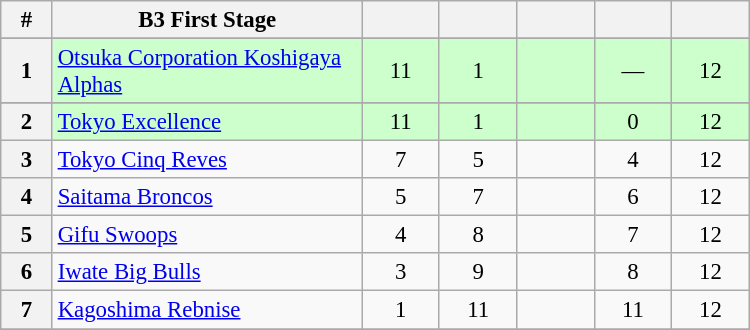<table class="wikitable" width="500" style="font-size:95%; text-align:center">
<tr>
<th width="5%">#</th>
<th width="30%">B3 First Stage</th>
<th width="7.5%"></th>
<th width="7.5%"></th>
<th width="7.5%"></th>
<th width="7.5%"></th>
<th width="7.5%"></th>
</tr>
<tr>
</tr>
<tr bgcolor=#ccffcc>
<th>1</th>
<td style="text-align:left;"><a href='#'>Otsuka Corporation Koshigaya Alphas</a></td>
<td>11</td>
<td>1</td>
<td></td>
<td>—</td>
<td>12</td>
</tr>
<tr>
</tr>
<tr bgcolor=#ccffcc>
<th>2</th>
<td style="text-align:left;"><a href='#'>Tokyo Excellence</a></td>
<td>11</td>
<td>1</td>
<td></td>
<td>0</td>
<td>12</td>
</tr>
<tr>
<th>3</th>
<td style="text-align:left;"><a href='#'>Tokyo Cinq Reves</a></td>
<td>7</td>
<td>5</td>
<td></td>
<td>4</td>
<td>12</td>
</tr>
<tr>
<th>4</th>
<td style="text-align:left;"><a href='#'>Saitama Broncos</a></td>
<td>5</td>
<td>7</td>
<td></td>
<td>6</td>
<td>12</td>
</tr>
<tr>
<th>5</th>
<td style="text-align:left;"><a href='#'>Gifu Swoops</a></td>
<td>4</td>
<td>8</td>
<td></td>
<td>7</td>
<td>12</td>
</tr>
<tr>
<th>6</th>
<td style="text-align:left;"><a href='#'>Iwate Big Bulls</a></td>
<td>3</td>
<td>9</td>
<td></td>
<td>8</td>
<td>12</td>
</tr>
<tr>
<th>7</th>
<td style="text-align:left;"><a href='#'>Kagoshima Rebnise</a></td>
<td>1</td>
<td>11</td>
<td></td>
<td>11</td>
<td>12</td>
</tr>
<tr>
</tr>
</table>
